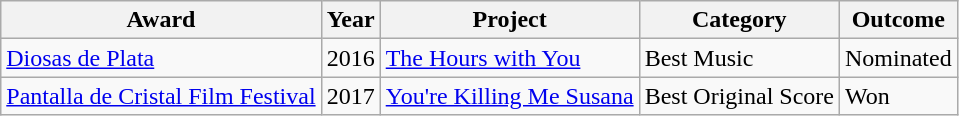<table class="wikitable">
<tr>
<th>Award</th>
<th>Year</th>
<th>Project</th>
<th>Category</th>
<th>Outcome</th>
</tr>
<tr>
<td><a href='#'>Diosas de Plata</a></td>
<td>2016</td>
<td><a href='#'>The Hours with You</a></td>
<td>Best Music</td>
<td>Nominated</td>
</tr>
<tr>
<td><a href='#'>Pantalla de Cristal Film Festival</a></td>
<td>2017</td>
<td><a href='#'>You're Killing Me Susana</a></td>
<td>Best Original Score</td>
<td>Won</td>
</tr>
</table>
